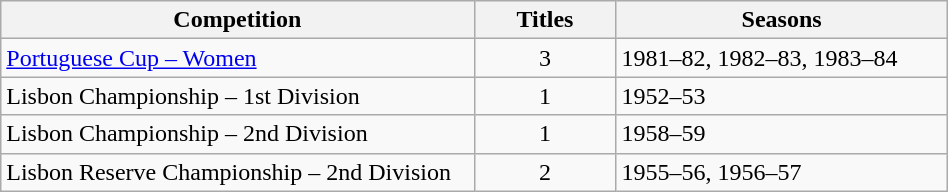<table class="wikitable" style="width: 50%;">
<tr>
<th style="width: 50%;">Competition</th>
<th style="width: 15%; text-align: center;">Titles</th>
<th style="width: 35%;">Seasons</th>
</tr>
<tr>
<td><a href='#'>Portuguese Cup – Women</a></td>
<td style="text-align: center;">3</td>
<td>1981–82, 1982–83, 1983–84</td>
</tr>
<tr>
<td>Lisbon Championship – 1st Division</td>
<td style="text-align: center;">1</td>
<td>1952–53</td>
</tr>
<tr>
<td>Lisbon Championship – 2nd Division</td>
<td style="text-align: center;">1</td>
<td>1958–59</td>
</tr>
<tr>
<td>Lisbon Reserve Championship – 2nd Division</td>
<td style="text-align: center;">2</td>
<td>1955–56, 1956–57</td>
</tr>
</table>
